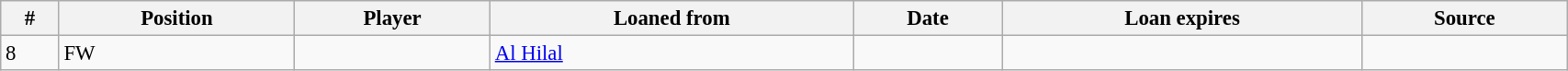<table class="wikitable sortable" style="width:90%; text-align:center; font-size:95%; text-align:left">
<tr>
<th>#</th>
<th>Position</th>
<th>Player</th>
<th>Loaned from</th>
<th>Date</th>
<th>Loan expires</th>
<th>Source</th>
</tr>
<tr>
<td>8</td>
<td>FW</td>
<td></td>
<td> <a href='#'>Al Hilal</a></td>
<td></td>
<td></td>
<td></td>
</tr>
</table>
